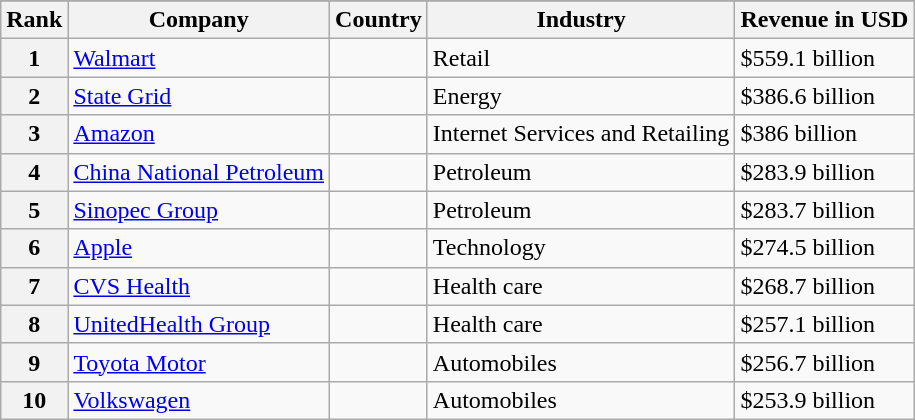<table class="wikitable sortable plainrowheaders">
<tr>
</tr>
<tr>
<th scope="col">Rank</th>
<th scope="col">Company</th>
<th scope="col">Country</th>
<th scope="col">Industry</th>
<th scope="col">Revenue in USD</th>
</tr>
<tr>
<th scope="row">1</th>
<td><a href='#'>Walmart</a></td>
<td></td>
<td>Retail</td>
<td>$559.1 billion</td>
</tr>
<tr>
<th scope="row">2</th>
<td><a href='#'>State Grid</a></td>
<td></td>
<td>Energy</td>
<td>$386.6 billion</td>
</tr>
<tr>
<th scope="row">3</th>
<td><a href='#'>Amazon</a></td>
<td></td>
<td>Internet Services and Retailing</td>
<td>$386 billion</td>
</tr>
<tr>
<th scope="row">4</th>
<td><a href='#'>China National Petroleum</a></td>
<td></td>
<td>Petroleum</td>
<td>$283.9 billion</td>
</tr>
<tr>
<th scope="row">5</th>
<td><a href='#'>Sinopec Group</a></td>
<td></td>
<td>Petroleum</td>
<td>$283.7 billion</td>
</tr>
<tr>
<th scope="row">6</th>
<td><a href='#'>Apple</a></td>
<td></td>
<td>Technology</td>
<td>$274.5 billion</td>
</tr>
<tr>
<th scope="row">7</th>
<td><a href='#'>CVS Health</a></td>
<td></td>
<td>Health care</td>
<td>$268.7 billion</td>
</tr>
<tr>
<th scope="row">8</th>
<td><a href='#'>UnitedHealth Group</a></td>
<td></td>
<td>Health care</td>
<td>$257.1 billion</td>
</tr>
<tr>
<th scope="row">9</th>
<td><a href='#'>Toyota Motor</a></td>
<td></td>
<td>Automobiles</td>
<td>$256.7 billion</td>
</tr>
<tr>
<th scope="row">10</th>
<td><a href='#'>Volkswagen</a></td>
<td></td>
<td>Automobiles</td>
<td>$253.9 billion</td>
</tr>
</table>
